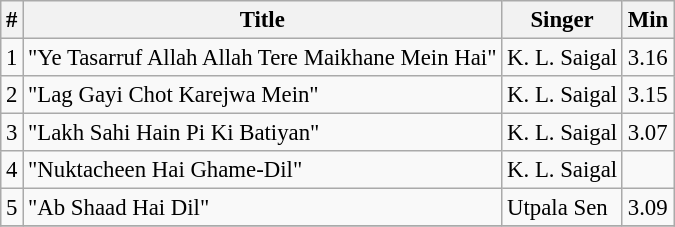<table class="wikitable" style="font-size:95%;">
<tr>
<th>#</th>
<th>Title</th>
<th>Singer</th>
<th>Min</th>
</tr>
<tr>
<td>1</td>
<td>"Ye Tasarruf Allah Allah Tere Maikhane Mein Hai"</td>
<td>K. L. Saigal</td>
<td>3.16</td>
</tr>
<tr>
<td>2</td>
<td>"Lag Gayi Chot Karejwa Mein"</td>
<td>K. L. Saigal</td>
<td>3.15</td>
</tr>
<tr>
<td>3</td>
<td>"Lakh Sahi Hain Pi Ki Batiyan"</td>
<td>K. L. Saigal</td>
<td>3.07</td>
</tr>
<tr>
<td>4</td>
<td>"Nuktacheen Hai Ghame-Dil"</td>
<td>K. L. Saigal</td>
<td></td>
</tr>
<tr>
<td>5</td>
<td>"Ab Shaad Hai Dil"</td>
<td>Utpala Sen</td>
<td>3.09</td>
</tr>
<tr>
</tr>
</table>
